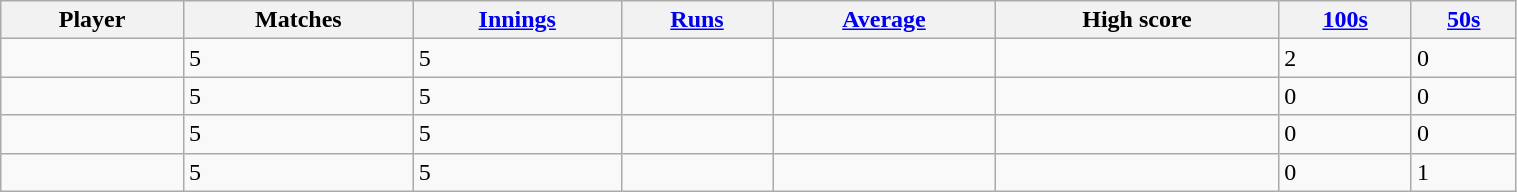<table class="wikitable sortable" style="width:80%;">
<tr>
<th>Player</th>
<th>Matches</th>
<th><a href='#'>Innings</a></th>
<th><a href='#'>Runs</a></th>
<th><a href='#'>Average</a></th>
<th>High score</th>
<th><a href='#'>100s</a></th>
<th><a href='#'>50s</a></th>
</tr>
<tr>
<td></td>
<td>5</td>
<td>5</td>
<td></td>
<td></td>
<td></td>
<td>2</td>
<td>0</td>
</tr>
<tr>
<td></td>
<td>5</td>
<td>5</td>
<td></td>
<td></td>
<td></td>
<td>0</td>
<td>0</td>
</tr>
<tr>
<td></td>
<td>5</td>
<td>5</td>
<td></td>
<td></td>
<td></td>
<td>0</td>
<td>0</td>
</tr>
<tr>
<td></td>
<td>5</td>
<td>5</td>
<td></td>
<td></td>
<td></td>
<td>0</td>
<td>1</td>
</tr>
</table>
